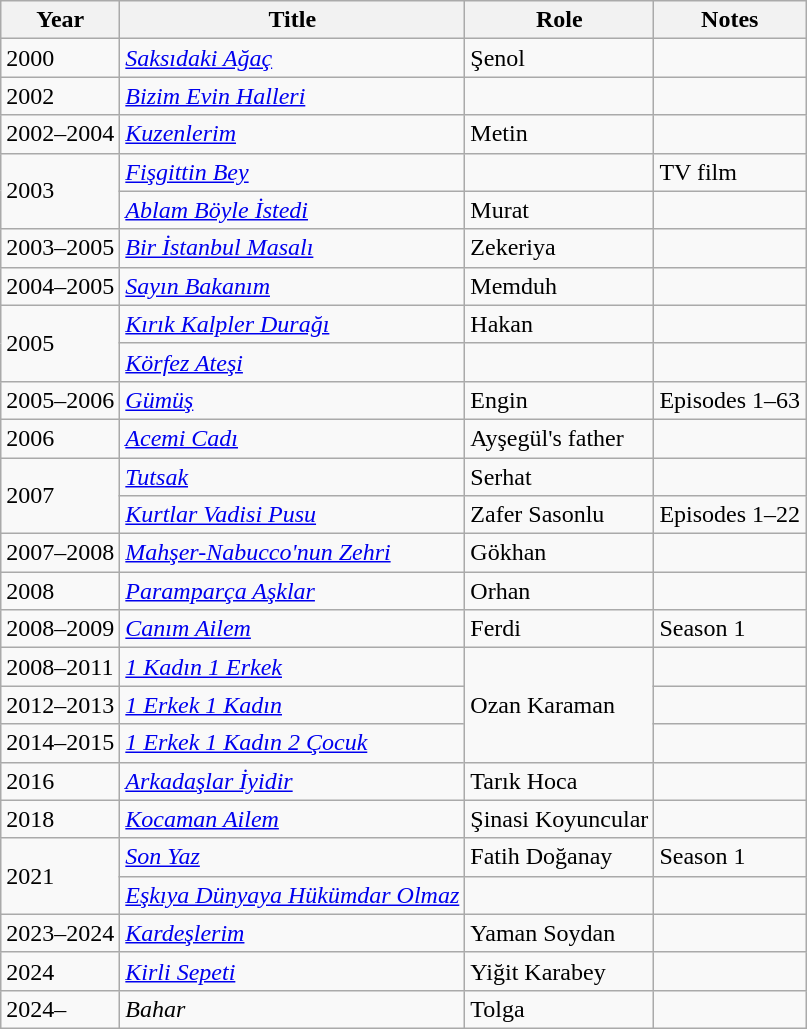<table class="wikitable sortable">
<tr>
<th>Year</th>
<th>Title</th>
<th>Role</th>
<th>Notes</th>
</tr>
<tr>
<td>2000</td>
<td><em><a href='#'>Saksıdaki Ağaç</a></em></td>
<td>Şenol</td>
<td></td>
</tr>
<tr>
<td>2002</td>
<td><em><a href='#'>Bizim Evin Halleri</a></em></td>
<td></td>
<td></td>
</tr>
<tr>
<td>2002–2004</td>
<td><em><a href='#'>Kuzenlerim</a></em></td>
<td>Metin</td>
<td></td>
</tr>
<tr>
<td rowspan="2">2003</td>
<td><em><a href='#'>Fişgittin Bey</a></em></td>
<td></td>
<td>TV film</td>
</tr>
<tr>
<td><em><a href='#'>Ablam Böyle İstedi</a></em></td>
<td>Murat</td>
<td></td>
</tr>
<tr>
<td>2003–2005</td>
<td><em><a href='#'>Bir İstanbul Masalı</a></em></td>
<td>Zekeriya</td>
<td></td>
</tr>
<tr>
<td>2004–2005</td>
<td><em><a href='#'>Sayın Bakanım</a></em></td>
<td>Memduh</td>
<td></td>
</tr>
<tr>
<td rowspan="2">2005</td>
<td><em><a href='#'>Kırık Kalpler Durağı</a></em></td>
<td>Hakan</td>
<td></td>
</tr>
<tr>
<td><em><a href='#'>Körfez Ateşi</a></em></td>
<td></td>
<td></td>
</tr>
<tr>
<td>2005–2006</td>
<td><em><a href='#'>Gümüş</a></em></td>
<td>Engin</td>
<td>Episodes 1–63</td>
</tr>
<tr>
<td>2006</td>
<td><em><a href='#'>Acemi Cadı</a></em></td>
<td>Ayşegül's father</td>
<td></td>
</tr>
<tr>
<td rowspan="2">2007</td>
<td><em><a href='#'>Tutsak</a></em></td>
<td>Serhat</td>
<td></td>
</tr>
<tr>
<td><em><a href='#'>Kurtlar Vadisi Pusu</a></em></td>
<td>Zafer Sasonlu</td>
<td>Episodes 1–22</td>
</tr>
<tr>
<td>2007–2008</td>
<td><em><a href='#'>Mahşer-Nabucco'nun Zehri</a></em></td>
<td>Gökhan</td>
<td></td>
</tr>
<tr>
<td>2008</td>
<td><em><a href='#'>Paramparça Aşklar</a></em></td>
<td>Orhan</td>
<td></td>
</tr>
<tr>
<td>2008–2009</td>
<td><em><a href='#'>Canım Ailem</a></em></td>
<td>Ferdi</td>
<td>Season 1</td>
</tr>
<tr>
<td>2008–2011</td>
<td><em><a href='#'>1 Kadın 1 Erkek</a></em></td>
<td rowspan="3">Ozan Karaman</td>
<td></td>
</tr>
<tr>
<td>2012–2013</td>
<td><em><a href='#'>1 Erkek 1 Kadın</a></em></td>
<td></td>
</tr>
<tr>
<td>2014–2015</td>
<td><em><a href='#'>1 Erkek 1 Kadın 2 Çocuk</a></em></td>
<td></td>
</tr>
<tr>
<td>2016</td>
<td><em><a href='#'>Arkadaşlar İyidir</a></em></td>
<td>Tarık Hoca</td>
<td></td>
</tr>
<tr>
<td>2018</td>
<td><em><a href='#'>Kocaman Ailem</a></em></td>
<td>Şinasi Koyuncular</td>
<td></td>
</tr>
<tr>
<td rowspan="2">2021</td>
<td><em><a href='#'>Son Yaz</a></em></td>
<td>Fatih Doğanay</td>
<td>Season 1</td>
</tr>
<tr>
<td><em><a href='#'>Eşkıya Dünyaya Hükümdar Olmaz</a></em></td>
<td></td>
<td></td>
</tr>
<tr>
<td>2023–2024</td>
<td><em><a href='#'>Kardeşlerim</a></em></td>
<td>Yaman Soydan</td>
<td></td>
</tr>
<tr>
<td>2024</td>
<td><em><a href='#'>Kirli Sepeti</a></em></td>
<td>Yiğit Karabey</td>
<td></td>
</tr>
<tr>
<td>2024–</td>
<td><em>Bahar</em></td>
<td>Tolga</td>
<td></td>
</tr>
</table>
